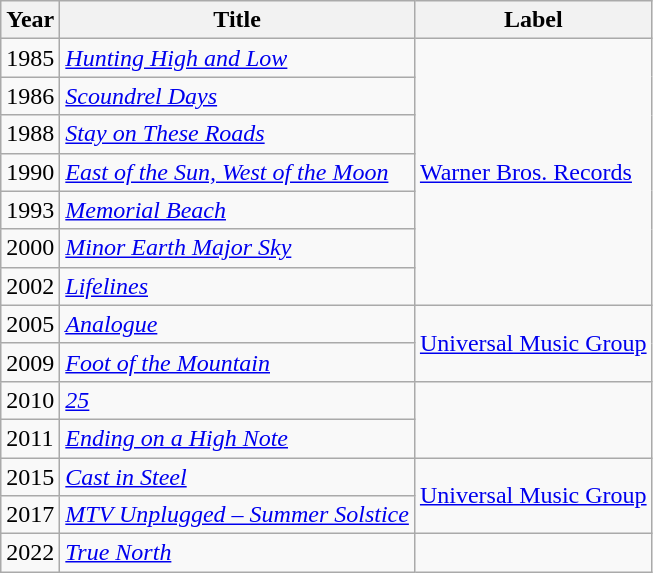<table class="wikitable">
<tr>
<th>Year</th>
<th>Title</th>
<th>Label</th>
</tr>
<tr>
<td>1985</td>
<td><em><a href='#'>Hunting High and Low</a></em></td>
<td rowspan="7"><a href='#'>Warner Bros. Records</a></td>
</tr>
<tr>
<td>1986</td>
<td><em><a href='#'>Scoundrel Days</a></em></td>
</tr>
<tr>
<td>1988</td>
<td><em><a href='#'>Stay on These Roads</a></em></td>
</tr>
<tr>
<td>1990</td>
<td><em><a href='#'>East of the Sun, West of the Moon</a></em></td>
</tr>
<tr>
<td>1993</td>
<td><em><a href='#'>Memorial Beach</a></em></td>
</tr>
<tr>
<td>2000</td>
<td><em><a href='#'>Minor Earth Major Sky</a></em></td>
</tr>
<tr>
<td>2002</td>
<td><em><a href='#'>Lifelines</a></em></td>
</tr>
<tr>
<td>2005</td>
<td><em><a href='#'>Analogue</a></em></td>
<td rowspan="2"><a href='#'>Universal Music Group</a></td>
</tr>
<tr>
<td>2009</td>
<td><em><a href='#'>Foot of the Mountain</a></em></td>
</tr>
<tr>
<td>2010</td>
<td><em><a href='#'>25</a></em></td>
<td rowspan="2"></td>
</tr>
<tr>
<td>2011</td>
<td><em><a href='#'>Ending on a High Note</a></em></td>
</tr>
<tr>
<td>2015</td>
<td><em><a href='#'>Cast in Steel</a></em></td>
<td rowspan="2"><a href='#'>Universal Music Group</a></td>
</tr>
<tr>
<td>2017</td>
<td><em><a href='#'>MTV Unplugged – Summer Solstice</a></em></td>
</tr>
<tr>
<td>2022</td>
<td><em><a href='#'>True North</a></em></td>
</tr>
</table>
